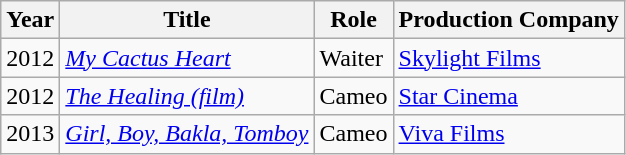<table class="wikitable">
<tr>
<th>Year</th>
<th>Title</th>
<th>Role</th>
<th>Production Company</th>
</tr>
<tr>
<td>2012</td>
<td><em><a href='#'>My Cactus Heart</a></em></td>
<td>Waiter</td>
<td><a href='#'>Skylight Films</a></td>
</tr>
<tr>
<td>2012</td>
<td><em><a href='#'>The Healing (film)</a></em></td>
<td>Cameo</td>
<td><a href='#'>Star Cinema</a></td>
</tr>
<tr>
<td>2013</td>
<td><em><a href='#'>Girl, Boy, Bakla, Tomboy</a></em></td>
<td>Cameo</td>
<td><a href='#'>Viva Films</a></td>
</tr>
</table>
